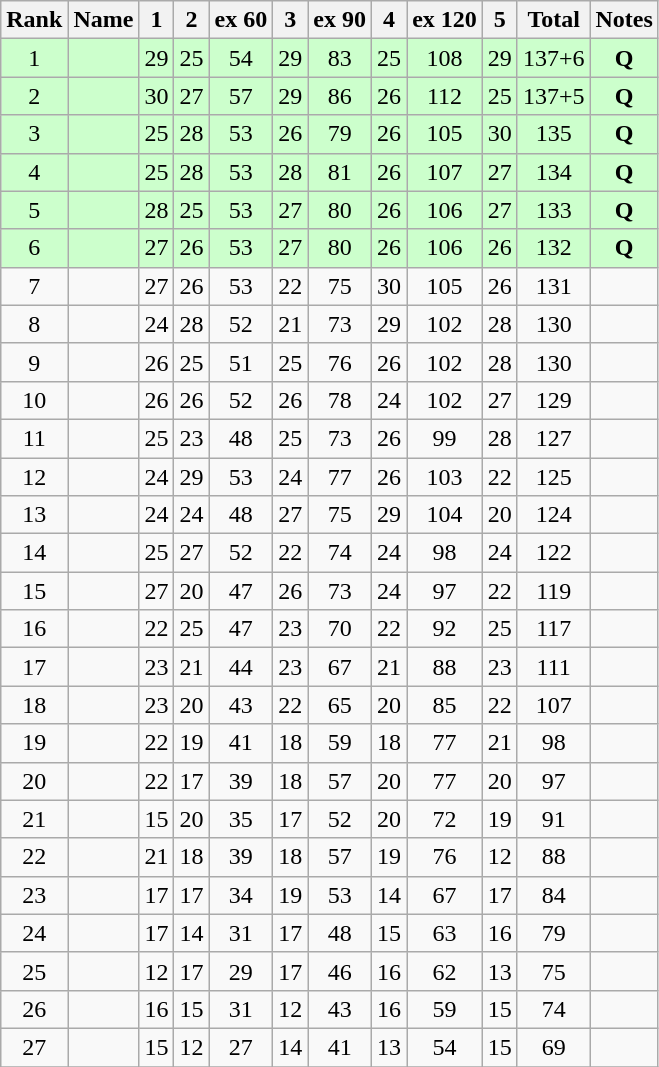<table class="wikitable sortable" style="text-align:center;">
<tr>
<th>Rank</th>
<th>Name</th>
<th>1</th>
<th>2</th>
<th>ex 60</th>
<th>3</th>
<th>ex 90</th>
<th>4</th>
<th>ex 120</th>
<th>5</th>
<th>Total</th>
<th>Notes</th>
</tr>
<tr bgcolor=ccffcc>
<td>1</td>
<td align=left></td>
<td>29</td>
<td>25</td>
<td>54</td>
<td>29</td>
<td>83</td>
<td>25</td>
<td>108</td>
<td>29</td>
<td>137+6</td>
<td><strong>Q</strong></td>
</tr>
<tr bgcolor=ccffcc>
<td>2</td>
<td align=left></td>
<td>30</td>
<td>27</td>
<td>57</td>
<td>29</td>
<td>86</td>
<td>26</td>
<td>112</td>
<td>25</td>
<td>137+5</td>
<td><strong>Q</strong></td>
</tr>
<tr bgcolor=ccffcc>
<td>3</td>
<td align=left></td>
<td>25</td>
<td>28</td>
<td>53</td>
<td>26</td>
<td>79</td>
<td>26</td>
<td>105</td>
<td>30</td>
<td>135</td>
<td><strong>Q</strong></td>
</tr>
<tr bgcolor=ccffcc>
<td>4</td>
<td align=left></td>
<td>25</td>
<td>28</td>
<td>53</td>
<td>28</td>
<td>81</td>
<td>26</td>
<td>107</td>
<td>27</td>
<td>134</td>
<td><strong>Q</strong></td>
</tr>
<tr bgcolor=ccffcc>
<td>5</td>
<td align=left></td>
<td>28</td>
<td>25</td>
<td>53</td>
<td>27</td>
<td>80</td>
<td>26</td>
<td>106</td>
<td>27</td>
<td>133</td>
<td><strong>Q</strong></td>
</tr>
<tr bgcolor=ccffcc>
<td>6</td>
<td align=left></td>
<td>27</td>
<td>26</td>
<td>53</td>
<td>27</td>
<td>80</td>
<td>26</td>
<td>106</td>
<td>26</td>
<td>132</td>
<td><strong>Q</strong></td>
</tr>
<tr>
<td>7</td>
<td align=left></td>
<td>27</td>
<td>26</td>
<td>53</td>
<td>22</td>
<td>75</td>
<td>30</td>
<td>105</td>
<td>26</td>
<td>131</td>
<td></td>
</tr>
<tr>
<td>8</td>
<td align=left></td>
<td>24</td>
<td>28</td>
<td>52</td>
<td>21</td>
<td>73</td>
<td>29</td>
<td>102</td>
<td>28</td>
<td>130</td>
<td></td>
</tr>
<tr>
<td>9</td>
<td align=left></td>
<td>26</td>
<td>25</td>
<td>51</td>
<td>25</td>
<td>76</td>
<td>26</td>
<td>102</td>
<td>28</td>
<td>130</td>
<td></td>
</tr>
<tr>
<td>10</td>
<td align=left></td>
<td>26</td>
<td>26</td>
<td>52</td>
<td>26</td>
<td>78</td>
<td>24</td>
<td>102</td>
<td>27</td>
<td>129</td>
<td></td>
</tr>
<tr>
<td>11</td>
<td align=left></td>
<td>25</td>
<td>23</td>
<td>48</td>
<td>25</td>
<td>73</td>
<td>26</td>
<td>99</td>
<td>28</td>
<td>127</td>
<td></td>
</tr>
<tr>
<td>12</td>
<td align=left></td>
<td>24</td>
<td>29</td>
<td>53</td>
<td>24</td>
<td>77</td>
<td>26</td>
<td>103</td>
<td>22</td>
<td>125</td>
<td></td>
</tr>
<tr>
<td>13</td>
<td align=left></td>
<td>24</td>
<td>24</td>
<td>48</td>
<td>27</td>
<td>75</td>
<td>29</td>
<td>104</td>
<td>20</td>
<td>124</td>
<td></td>
</tr>
<tr>
<td>14</td>
<td align=left></td>
<td>25</td>
<td>27</td>
<td>52</td>
<td>22</td>
<td>74</td>
<td>24</td>
<td>98</td>
<td>24</td>
<td>122</td>
<td></td>
</tr>
<tr>
<td>15</td>
<td align=left></td>
<td>27</td>
<td>20</td>
<td>47</td>
<td>26</td>
<td>73</td>
<td>24</td>
<td>97</td>
<td>22</td>
<td>119</td>
<td></td>
</tr>
<tr>
<td>16</td>
<td align=left></td>
<td>22</td>
<td>25</td>
<td>47</td>
<td>23</td>
<td>70</td>
<td>22</td>
<td>92</td>
<td>25</td>
<td>117</td>
<td></td>
</tr>
<tr>
<td>17</td>
<td align=left></td>
<td>23</td>
<td>21</td>
<td>44</td>
<td>23</td>
<td>67</td>
<td>21</td>
<td>88</td>
<td>23</td>
<td>111</td>
<td></td>
</tr>
<tr>
<td>18</td>
<td align=left></td>
<td>23</td>
<td>20</td>
<td>43</td>
<td>22</td>
<td>65</td>
<td>20</td>
<td>85</td>
<td>22</td>
<td>107</td>
<td></td>
</tr>
<tr>
<td>19</td>
<td align=left></td>
<td>22</td>
<td>19</td>
<td>41</td>
<td>18</td>
<td>59</td>
<td>18</td>
<td>77</td>
<td>21</td>
<td>98</td>
<td></td>
</tr>
<tr>
<td>20</td>
<td align=left></td>
<td>22</td>
<td>17</td>
<td>39</td>
<td>18</td>
<td>57</td>
<td>20</td>
<td>77</td>
<td>20</td>
<td>97</td>
<td></td>
</tr>
<tr>
<td>21</td>
<td align=left></td>
<td>15</td>
<td>20</td>
<td>35</td>
<td>17</td>
<td>52</td>
<td>20</td>
<td>72</td>
<td>19</td>
<td>91</td>
<td></td>
</tr>
<tr>
<td>22</td>
<td align=left></td>
<td>21</td>
<td>18</td>
<td>39</td>
<td>18</td>
<td>57</td>
<td>19</td>
<td>76</td>
<td>12</td>
<td>88</td>
<td></td>
</tr>
<tr>
<td>23</td>
<td align=left></td>
<td>17</td>
<td>17</td>
<td>34</td>
<td>19</td>
<td>53</td>
<td>14</td>
<td>67</td>
<td>17</td>
<td>84</td>
<td></td>
</tr>
<tr>
<td>24</td>
<td align=left></td>
<td>17</td>
<td>14</td>
<td>31</td>
<td>17</td>
<td>48</td>
<td>15</td>
<td>63</td>
<td>16</td>
<td>79</td>
<td></td>
</tr>
<tr>
<td>25</td>
<td align=left></td>
<td>12</td>
<td>17</td>
<td>29</td>
<td>17</td>
<td>46</td>
<td>16</td>
<td>62</td>
<td>13</td>
<td>75</td>
<td></td>
</tr>
<tr>
<td>26</td>
<td align=left></td>
<td>16</td>
<td>15</td>
<td>31</td>
<td>12</td>
<td>43</td>
<td>16</td>
<td>59</td>
<td>15</td>
<td>74</td>
<td></td>
</tr>
<tr>
<td>27</td>
<td align=left></td>
<td>15</td>
<td>12</td>
<td>27</td>
<td>14</td>
<td>41</td>
<td>13</td>
<td>54</td>
<td>15</td>
<td>69</td>
<td></td>
</tr>
<tr>
</tr>
</table>
